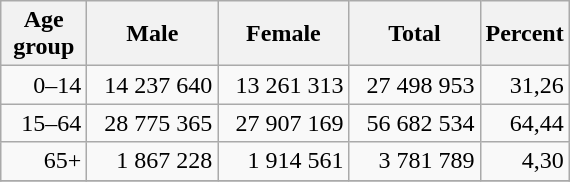<table class="wikitable">
<tr>
<th width="50">Age group</th>
<th width="80pt">Male</th>
<th width="80">Female</th>
<th width="80">Total</th>
<th width="50">Percent</th>
</tr>
<tr>
<td align="right">0–14</td>
<td align="right">14 237 640</td>
<td align="right">13 261 313</td>
<td align="right">27 498 953</td>
<td align="right">31,26</td>
</tr>
<tr>
<td align="right">15–64</td>
<td align="right">28 775 365</td>
<td align="right">27 907 169</td>
<td align="right">56 682 534</td>
<td align="right">64,44</td>
</tr>
<tr>
<td align="right">65+</td>
<td align="right">1 867 228</td>
<td align="right">1 914 561</td>
<td align="right">3 781 789</td>
<td align="right">4,30</td>
</tr>
<tr>
</tr>
</table>
